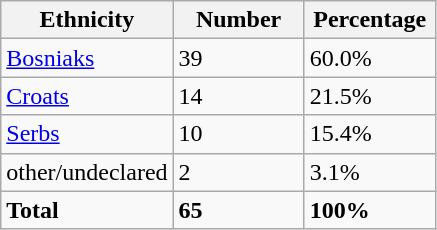<table class="wikitable">
<tr>
<th width="100px">Ethnicity</th>
<th width="80px">Number</th>
<th width="80px">Percentage</th>
</tr>
<tr>
<td><a href='#'>Bosniaks</a></td>
<td>39</td>
<td>60.0%</td>
</tr>
<tr>
<td><a href='#'>Croats</a></td>
<td>14</td>
<td>21.5%</td>
</tr>
<tr>
<td><a href='#'>Serbs</a></td>
<td>10</td>
<td>15.4%</td>
</tr>
<tr>
<td>other/undeclared</td>
<td>2</td>
<td>3.1%</td>
</tr>
<tr>
<td><strong>Total</strong></td>
<td><strong>65</strong></td>
<td><strong>100%</strong></td>
</tr>
</table>
